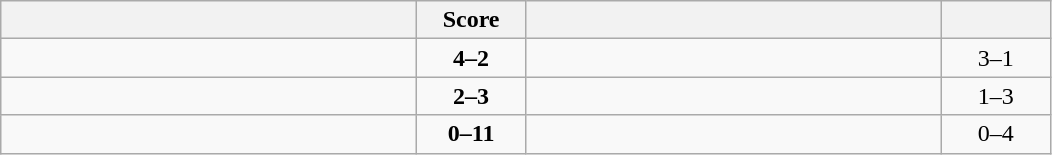<table class="wikitable" style="text-align: center; ">
<tr>
<th align="right" width="270"></th>
<th width="65">Score</th>
<th align="left" width="270"></th>
<th width="65"></th>
</tr>
<tr>
<td align="left"><strong></strong></td>
<td><strong>4–2</strong></td>
<td align="left"></td>
<td>3–1 <strong></strong></td>
</tr>
<tr>
<td align="left"></td>
<td><strong>2–3</strong></td>
<td align="left"><strong></strong></td>
<td>1–3 <strong></strong></td>
</tr>
<tr>
<td align="left"></td>
<td><strong>0–11</strong></td>
<td align="left"><strong></strong></td>
<td>0–4 <strong></strong></td>
</tr>
</table>
